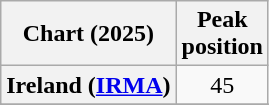<table class="wikitable sortable plainrowheaders" style="text-align:center">
<tr>
<th scope="col">Chart (2025)</th>
<th scope="col">Peak<br>position</th>
</tr>
<tr>
<th scope="row">Ireland (<a href='#'>IRMA</a>)</th>
<td>45</td>
</tr>
<tr>
</tr>
<tr>
</tr>
</table>
